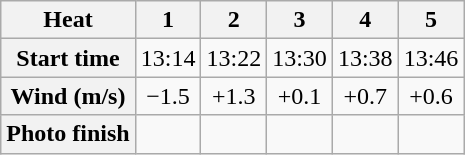<table class="wikitable" style="text-align:center">
<tr>
<th>Heat</th>
<th>1</th>
<th>2</th>
<th>3</th>
<th>4</th>
<th>5</th>
</tr>
<tr>
<th>Start time</th>
<td>13:14</td>
<td>13:22</td>
<td>13:30</td>
<td>13:38</td>
<td>13:46</td>
</tr>
<tr>
<th>Wind (m/s)</th>
<td>−1.5</td>
<td>+1.3</td>
<td>+0.1</td>
<td>+0.7</td>
<td>+0.6</td>
</tr>
<tr>
<th>Photo finish</th>
<td></td>
<td></td>
<td></td>
<td></td>
<td></td>
</tr>
</table>
